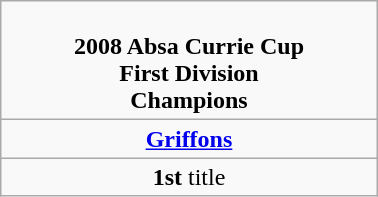<table class="wikitable" style="text-align: center; margin: 0 auto; width: 20%">
<tr>
<td><br><strong>2008 Absa Currie Cup</strong> <br><strong>First Division</strong> <br><strong>Champions</strong></td>
</tr>
<tr>
<td><strong><a href='#'>Griffons</a></strong></td>
</tr>
<tr>
<td><strong>1st</strong> title</td>
</tr>
</table>
